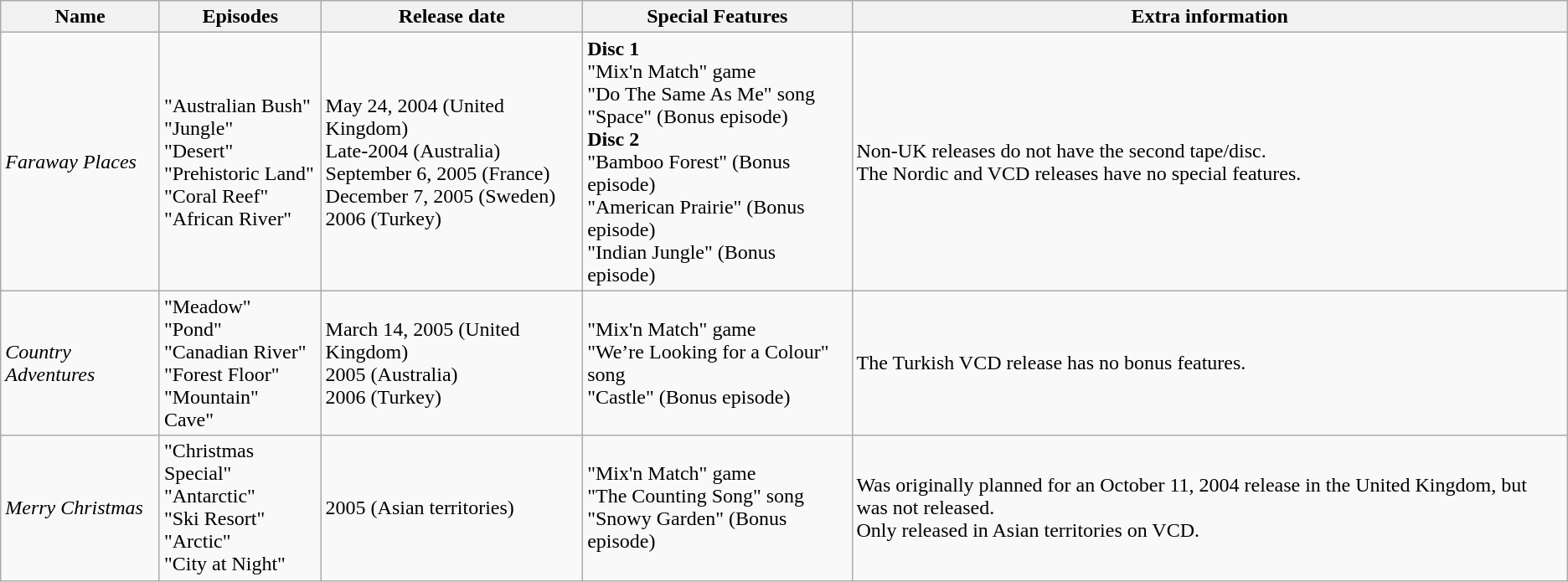<table class="wikitable">
<tr>
<th>Name</th>
<th>Episodes</th>
<th>Release date</th>
<th>Special Features</th>
<th>Extra information</th>
</tr>
<tr>
<td><em>Faraway Places</em></td>
<td>"Australian Bush"<br>"Jungle"<br>"Desert"<br>"Prehistoric Land"<br>"Coral Reef"<br>"African River"</td>
<td>May 24, 2004 (United Kingdom)<br>Late-2004 (Australia)<br>September 6, 2005 (France)<br>December 7, 2005 (Sweden)<br>2006 (Turkey)</td>
<td><strong>Disc 1</strong><br>"Mix'n Match" game<br>"Do The Same As Me" song<br>"Space" (Bonus episode)<br><strong>Disc 2</strong><br>"Bamboo Forest" (Bonus episode)<br>"American Prairie" (Bonus episode)<br>"Indian Jungle" (Bonus episode)</td>
<td>Non-UK releases do not have the second tape/disc.<br>The Nordic and VCD releases have no special features.</td>
</tr>
<tr>
<td><em>Country Adventures</em></td>
<td>"Meadow"<br>"Pond"<br>"Canadian River"<br>"Forest Floor"<br>"Mountain"<br>Cave"</td>
<td>March 14, 2005 (United Kingdom)<br>2005 (Australia)<br>2006 (Turkey)</td>
<td>"Mix'n Match" game<br>"We’re Looking for a Colour" song<br>"Castle" (Bonus episode)</td>
<td>The Turkish VCD release has no bonus features.</td>
</tr>
<tr>
<td><em>Merry Christmas</em></td>
<td>"Christmas Special"<br>"Antarctic"<br>"Ski Resort"<br>"Arctic"<br>"City at Night"</td>
<td>2005 (Asian territories)</td>
<td>"Mix'n Match" game<br>"The Counting Song" song<br>"Snowy Garden" (Bonus episode)</td>
<td>Was originally planned for an October 11, 2004 release in the United Kingdom, but was not released.<br>Only released in Asian territories on VCD.</td>
</tr>
</table>
